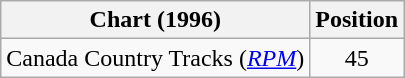<table class="wikitable sortable">
<tr>
<th scope="col">Chart (1996)</th>
<th scope="col">Position</th>
</tr>
<tr>
<td>Canada Country Tracks (<em><a href='#'>RPM</a></em>)</td>
<td align="center">45</td>
</tr>
</table>
